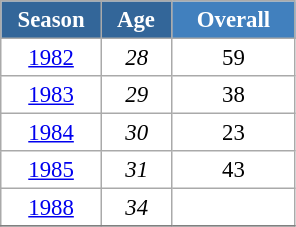<table class="wikitable" style="font-size:95%; text-align:center; border:grey solid 1px; border-collapse:collapse; background:#ffffff;">
<tr>
<th style="background-color:#369; color:white; width:60px;"> Season </th>
<th style="background-color:#369; color:white; width:40px;"> Age </th>
<th style="background-color:#4180be; color:white; width:75px;">Overall</th>
</tr>
<tr>
<td><a href='#'>1982</a></td>
<td><em>28</em></td>
<td>59</td>
</tr>
<tr>
<td><a href='#'>1983</a></td>
<td><em>29</em></td>
<td>38</td>
</tr>
<tr>
<td><a href='#'>1984</a></td>
<td><em>30</em></td>
<td>23</td>
</tr>
<tr>
<td><a href='#'>1985</a></td>
<td><em>31</em></td>
<td>43</td>
</tr>
<tr>
<td><a href='#'>1988</a></td>
<td><em>34</em></td>
<td></td>
</tr>
<tr>
</tr>
</table>
